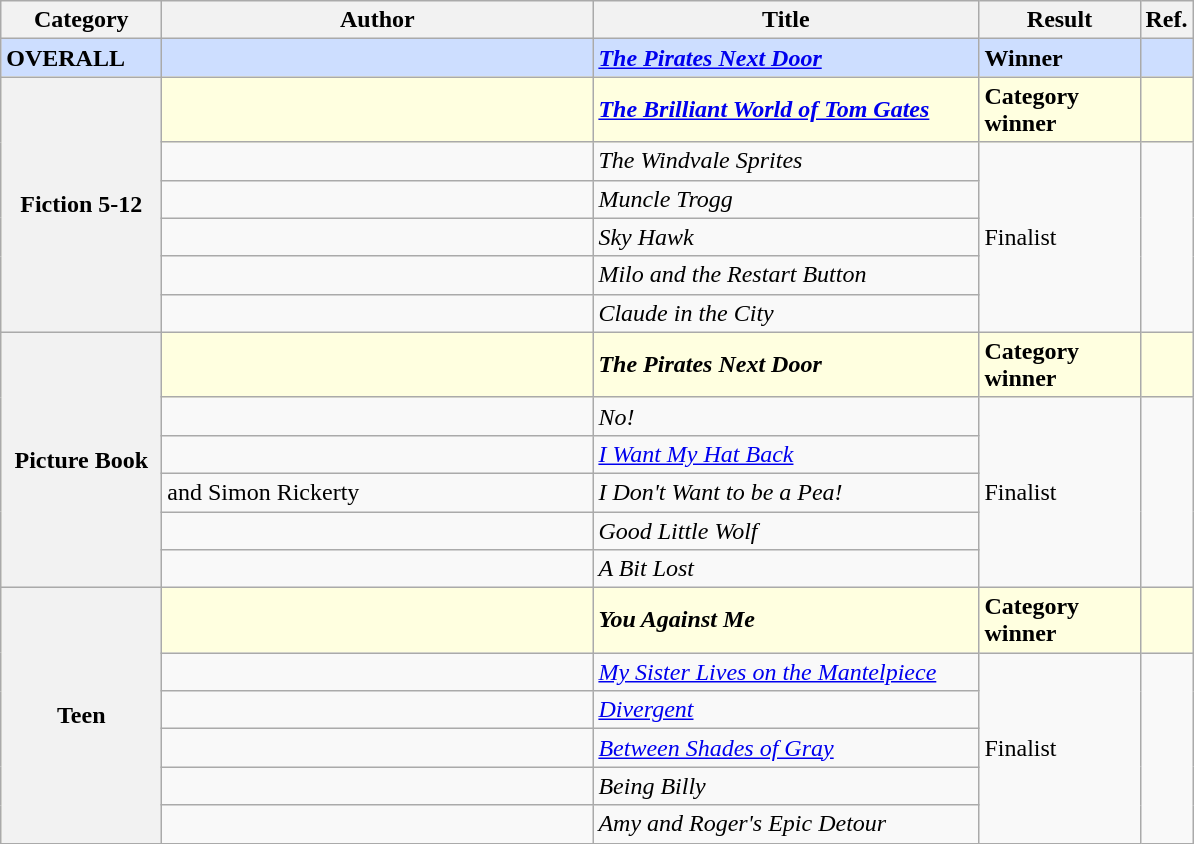<table class="wikitable sortable">
<tr>
<th style="width:100px">Category</th>
<th style="width:280px">Author</th>
<th style="width:250px">Title</th>
<th style="width:100px">Result</th>
<th style="width:20px">Ref.</th>
</tr>
<tr style="background:#cddeff">
<td><strong>OVERALL</strong></td>
<td><strong></strong></td>
<td><strong><em><a href='#'>The Pirates Next Door</a></em></strong></td>
<td><strong>Winner</strong></td>
<td></td>
</tr>
<tr style="background:lightyellow;">
<th rowspan="6">Fiction 5-12</th>
<td><strong></strong></td>
<td><strong><em><a href='#'>The Brilliant World of Tom Gates</a></em></strong></td>
<td><strong>Category winner</strong></td>
<td></td>
</tr>
<tr>
<td></td>
<td><em>The Windvale Sprites</em></td>
<td rowspan="5">Finalist</td>
<td rowspan="5"></td>
</tr>
<tr>
<td></td>
<td><em>Muncle Trogg</em></td>
</tr>
<tr>
<td></td>
<td><em>Sky Hawk</em></td>
</tr>
<tr>
<td></td>
<td><em>Milo and the Restart Button</em></td>
</tr>
<tr>
<td></td>
<td><em>Claude in the City</em></td>
</tr>
<tr style="background:lightyellow;">
<th rowspan="6">Picture Book</th>
<td><strong></strong></td>
<td><strong><em>The Pirates Next Door</em></strong></td>
<td><strong>Category winner</strong></td>
<td></td>
</tr>
<tr>
<td></td>
<td><em>No!</em></td>
<td rowspan="5">Finalist</td>
<td rowspan="5"></td>
</tr>
<tr>
<td></td>
<td><em><a href='#'>I Want My Hat Back</a></em></td>
</tr>
<tr>
<td> and Simon Rickerty</td>
<td><em>I Don't Want to be a Pea!</em></td>
</tr>
<tr>
<td></td>
<td><em>Good Little Wolf</em></td>
</tr>
<tr>
<td></td>
<td><em>A Bit Lost</em></td>
</tr>
<tr style="background:lightyellow;">
<th rowspan="6">Teen</th>
<td><strong></strong></td>
<td><strong><em>You Against Me</em></strong></td>
<td><strong>Category winner</strong></td>
<td></td>
</tr>
<tr>
<td></td>
<td><em><a href='#'>My Sister Lives on the Mantelpiece</a></em></td>
<td rowspan="5">Finalist</td>
<td rowspan="5"></td>
</tr>
<tr>
<td></td>
<td><em><a href='#'>Divergent</a></em></td>
</tr>
<tr>
<td></td>
<td><em><a href='#'>Between Shades of Gray</a></em></td>
</tr>
<tr>
<td></td>
<td><em>Being Billy</em></td>
</tr>
<tr>
<td></td>
<td><em>Amy and Roger's Epic Detour</em></td>
</tr>
</table>
